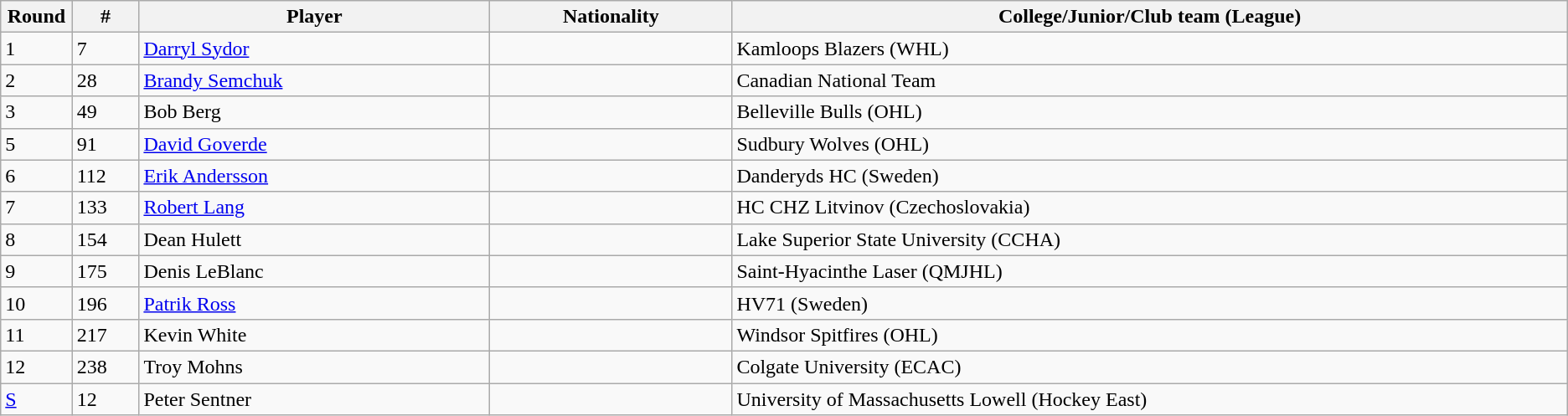<table class="wikitable">
<tr align="center">
<th bgcolor="#DDDDFF" width="4.0%">Round</th>
<th bgcolor="#DDDDFF" width="4.0%">#</th>
<th bgcolor="#DDDDFF" width="21.0%">Player</th>
<th bgcolor="#DDDDFF" width="14.5%">Nationality</th>
<th bgcolor="#DDDDFF" width="50.0%">College/Junior/Club team (League)</th>
</tr>
<tr>
<td>1</td>
<td>7</td>
<td><a href='#'>Darryl Sydor</a></td>
<td></td>
<td>Kamloops Blazers (WHL)</td>
</tr>
<tr>
<td>2</td>
<td>28</td>
<td><a href='#'>Brandy Semchuk</a></td>
<td></td>
<td>Canadian National Team</td>
</tr>
<tr>
<td>3</td>
<td>49</td>
<td>Bob Berg</td>
<td></td>
<td>Belleville Bulls (OHL)</td>
</tr>
<tr>
<td>5</td>
<td>91</td>
<td><a href='#'>David Goverde</a></td>
<td></td>
<td>Sudbury Wolves (OHL)</td>
</tr>
<tr>
<td>6</td>
<td>112</td>
<td><a href='#'>Erik Andersson</a></td>
<td></td>
<td>Danderyds HC (Sweden)</td>
</tr>
<tr>
<td>7</td>
<td>133</td>
<td><a href='#'>Robert Lang</a></td>
<td></td>
<td>HC CHZ Litvinov (Czechoslovakia)</td>
</tr>
<tr>
<td>8</td>
<td>154</td>
<td>Dean Hulett</td>
<td></td>
<td>Lake Superior State University (CCHA)</td>
</tr>
<tr>
<td>9</td>
<td>175</td>
<td>Denis LeBlanc</td>
<td></td>
<td>Saint-Hyacinthe Laser (QMJHL)</td>
</tr>
<tr>
<td>10</td>
<td>196</td>
<td><a href='#'>Patrik Ross</a></td>
<td></td>
<td>HV71 (Sweden)</td>
</tr>
<tr>
<td>11</td>
<td>217</td>
<td>Kevin White</td>
<td></td>
<td>Windsor Spitfires (OHL)</td>
</tr>
<tr>
<td>12</td>
<td>238</td>
<td>Troy Mohns</td>
<td></td>
<td>Colgate University (ECAC)</td>
</tr>
<tr>
<td><a href='#'>S</a></td>
<td>12</td>
<td>Peter Sentner</td>
<td></td>
<td>University of Massachusetts Lowell (Hockey East)</td>
</tr>
</table>
